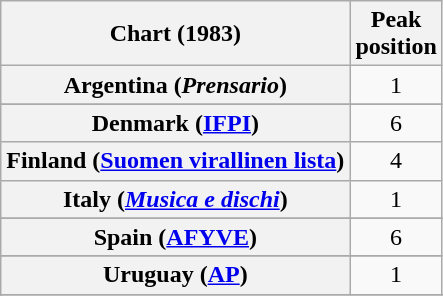<table class="wikitable sortable plainrowheaders" style="text-align:center">
<tr>
<th scope="col">Chart (1983)</th>
<th scope="col">Peak<br>position</th>
</tr>
<tr>
<th scope="row">Argentina (<em>Prensario</em>)</th>
<td>1</td>
</tr>
<tr>
</tr>
<tr>
</tr>
<tr>
<th scope="row">Denmark (<a href='#'>IFPI</a>)</th>
<td>6</td>
</tr>
<tr>
<th scope="row">Finland (<a href='#'>Suomen virallinen lista</a>)</th>
<td>4</td>
</tr>
<tr>
<th scope="row">Italy (<em><a href='#'>Musica e dischi</a></em>)</th>
<td>1</td>
</tr>
<tr>
</tr>
<tr>
</tr>
<tr>
</tr>
<tr>
</tr>
<tr>
<th scope="row">Spain (<a href='#'>AFYVE</a>)</th>
<td>6</td>
</tr>
<tr>
</tr>
<tr>
</tr>
<tr>
<th scope="row">Uruguay (<a href='#'>AP</a>)</th>
<td>1</td>
</tr>
<tr>
</tr>
<tr>
</tr>
</table>
